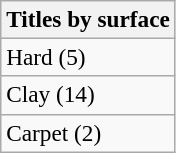<table class=wikitable style=font-size:97%>
<tr>
<th>Titles by surface</th>
</tr>
<tr>
<td>Hard (5)</td>
</tr>
<tr>
<td>Clay (14)</td>
</tr>
<tr>
<td>Carpet (2)</td>
</tr>
</table>
